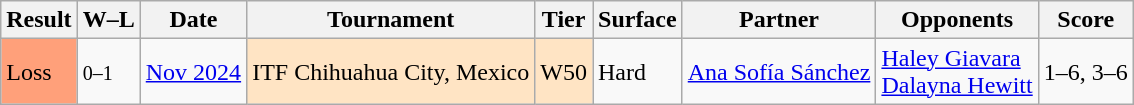<table class="sortable wikitable">
<tr>
<th>Result</th>
<th class="unsortable">W–L</th>
<th>Date</th>
<th>Tournament</th>
<th>Tier</th>
<th>Surface</th>
<th>Partner</th>
<th>Opponents</th>
<th class="unsortable">Score</th>
</tr>
<tr>
<td style="background:#ffa07a;">Loss</td>
<td><small>0–1</small></td>
<td><a href='#'>Nov 2024</a></td>
<td style="background:#ffe4c4;">ITF Chihuahua City, Mexico</td>
<td style="background:#ffe4c4;">W50</td>
<td>Hard</td>
<td> <a href='#'>Ana Sofía Sánchez</a></td>
<td> <a href='#'>Haley Giavara</a> <br>  <a href='#'>Dalayna Hewitt</a></td>
<td>1–6, 3–6</td>
</tr>
</table>
